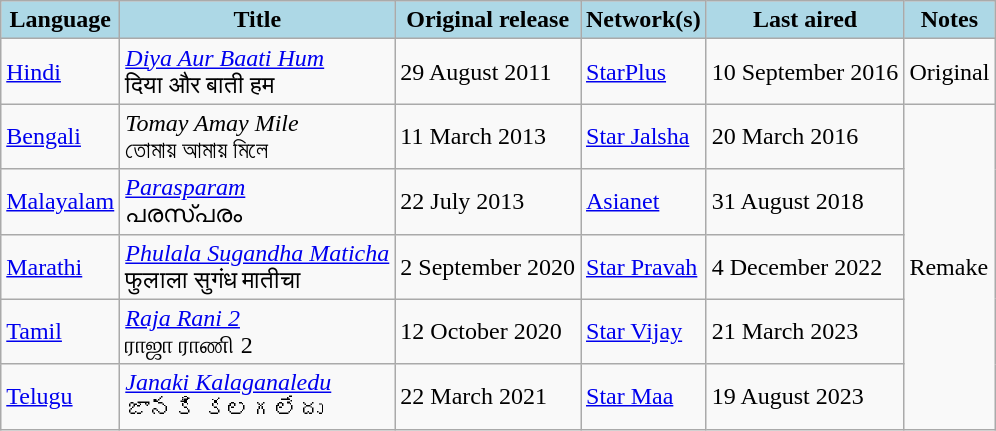<table class="wikitable">
<tr>
<th style="background:LightBlue">Language</th>
<th style="background:LightBlue">Title</th>
<th style="background:LightBlue">Original release</th>
<th style="background:LightBlue">Network(s)</th>
<th style="background:LightBlue">Last aired</th>
<th style="background:LightBlue">Notes</th>
</tr>
<tr>
<td><a href='#'>Hindi</a></td>
<td><em><a href='#'>Diya Aur Baati Hum</a></em> <br> दिया और बाती हम</td>
<td>29 August 2011</td>
<td><a href='#'>StarPlus</a></td>
<td>10 September 2016</td>
<td>Original</td>
</tr>
<tr>
<td><a href='#'>Bengali</a></td>
<td><em>Tomay Amay Mile</em> <br> তোমায় আমায় মিলে</td>
<td>11 March 2013</td>
<td><a href='#'>Star Jalsha</a></td>
<td>20 March 2016</td>
<td rowspan="5">Remake</td>
</tr>
<tr>
<td><a href='#'>Malayalam</a></td>
<td><em><a href='#'>Parasparam</a></em> <br> പരസ്പരം</td>
<td>22 July 2013</td>
<td><a href='#'>Asianet</a></td>
<td>31 August 2018</td>
</tr>
<tr>
<td><a href='#'>Marathi</a></td>
<td><em><a href='#'>Phulala Sugandha Maticha</a></em> <br> फुलाला सुगंध मातीचा</td>
<td>2 September 2020</td>
<td><a href='#'>Star Pravah</a></td>
<td>4 December 2022</td>
</tr>
<tr>
<td><a href='#'>Tamil</a></td>
<td><em><a href='#'>Raja Rani 2</a></em> <br> ராஜா ராணி 2</td>
<td>12 October 2020</td>
<td><a href='#'>Star Vijay</a></td>
<td>21 March 2023</td>
</tr>
<tr>
<td><a href='#'>Telugu</a></td>
<td><em><a href='#'>Janaki Kalaganaledu</a></em> <br> జానకి కలగలేదు</td>
<td>22 March 2021</td>
<td><a href='#'>Star Maa</a></td>
<td>19 August 2023</td>
</tr>
</table>
